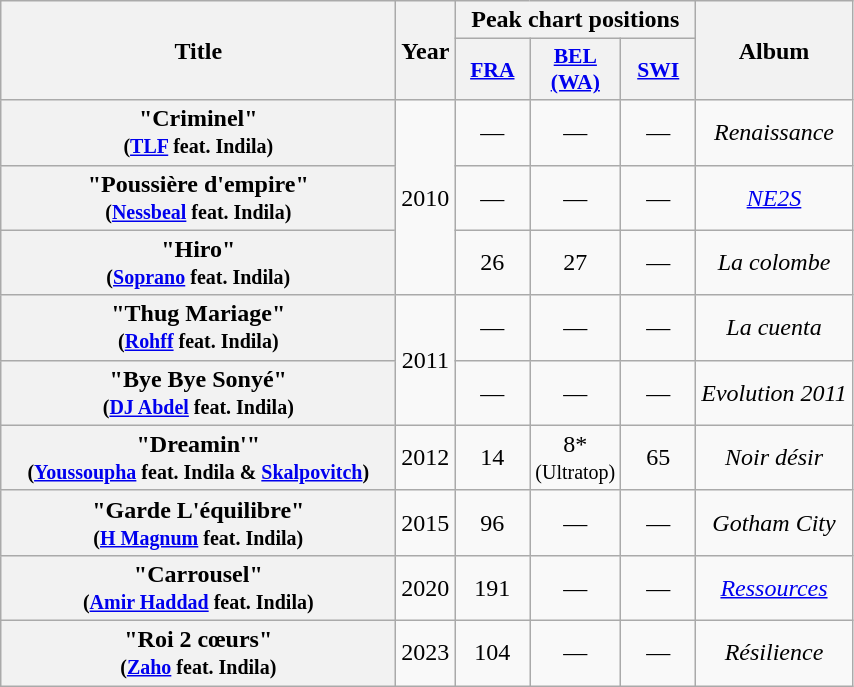<table class="wikitable plainrowheaders" style="text-align:center;" border="1">
<tr>
<th scope="col" rowspan="2" style="width:16em;">Title</th>
<th scope="col" rowspan="2">Year</th>
<th scope="col" colspan="3">Peak chart positions</th>
<th scope="col" rowspan="2">Album</th>
</tr>
<tr>
<th scope="col" style="width:3em;font-size:90%;"><a href='#'>FRA</a><br></th>
<th scope="col" style="width:3em;font-size:90%;"><a href='#'>BEL<br>(WA)</a><br></th>
<th scope="col" style="width:3em;font-size:90%;"><a href='#'>SWI</a><br></th>
</tr>
<tr>
<th scope="row">"Criminel" <br><small>(<a href='#'>TLF</a> feat. Indila)</small></th>
<td rowspan="3">2010</td>
<td>—</td>
<td>—</td>
<td>—</td>
<td><em>Renaissance</em></td>
</tr>
<tr>
<th scope="row">"Poussière d'empire" <br><small>(<a href='#'>Nessbeal</a> feat. Indila)</small></th>
<td>—</td>
<td>—</td>
<td>—</td>
<td><em><a href='#'>NE2S</a></em></td>
</tr>
<tr>
<th scope="row">"Hiro" <br><small>(<a href='#'>Soprano</a> feat. Indila)</small></th>
<td>26</td>
<td>27</td>
<td>—</td>
<td><em>La colombe</em></td>
</tr>
<tr>
<th scope="row">"Thug Mariage" <br><small>(<a href='#'>Rohff</a> feat. Indila)</small></th>
<td rowspan="2">2011</td>
<td>—</td>
<td>—</td>
<td>—</td>
<td><em>La cuenta</em></td>
</tr>
<tr>
<th scope="row">"Bye Bye Sonyé" <br><small>(<a href='#'>DJ Abdel</a> feat. Indila)</small></th>
<td>—</td>
<td>—</td>
<td>—</td>
<td><em>Evolution 2011</em></td>
</tr>
<tr>
<th scope="row">"Dreamin'" <br><small>(<a href='#'>Youssoupha</a> feat. Indila & <a href='#'>Skalpovitch</a>)</small></th>
<td>2012</td>
<td>14</td>
<td>8* <br><small>(Ultratop)</small></td>
<td>65</td>
<td><em>Noir désir</em></td>
</tr>
<tr>
<th scope="row">"Garde L'équilibre" <br><small>(<a href='#'>H Magnum</a> feat. Indila)</small></th>
<td>2015</td>
<td>96</td>
<td>—</td>
<td>—</td>
<td><em>Gotham City</em></td>
</tr>
<tr>
<th scope="row">"Carrousel" <br><small>(<a href='#'>Amir Haddad</a> feat. Indila)</small></th>
<td>2020</td>
<td>191</td>
<td>—</td>
<td>—</td>
<td><em><a href='#'>Ressources</a></em></td>
</tr>
<tr>
<th scope="row">"Roi 2 cœurs" <br><small>(<a href='#'>Zaho</a> feat. Indila)</small></th>
<td>2023</td>
<td>104</td>
<td>—</td>
<td>—</td>
<td><em>Résilience</em></td>
</tr>
</table>
